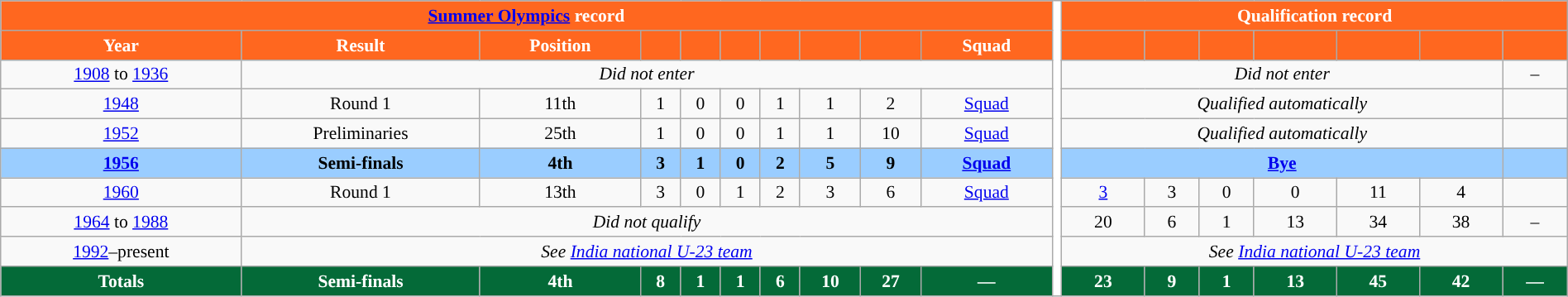<table class="wikitable" style="font-size:90%; text-align:center;" width="100%" class="wikitable">
<tr>
<th colspan=10 style="background:#FF671F; color:white; "><a href='#'>Summer Olympics</a> record</th>
<th width="1" rowspan=28 style="background:#FFFFFF; color:white"></th>
<th colspan=7 style="background:#FF671F; color:white; ">Qualification record</th>
</tr>
<tr>
<th style="background:#FF671F; color:white; ">Year</th>
<th style="background:#FF671F; color:white; ">Result</th>
<th style="background:#FF671F; color:white; ">Position</th>
<th style="background:#FF671F; color:white; "></th>
<th style="background:#FF671F; color:white; "></th>
<th style="background:#FF671F; color:white; "></th>
<th style="background:#FF671F; color:white; "></th>
<th style="background:#FF671F; color:white; "></th>
<th style="background:#FF671F; color:white; "></th>
<th style="background:#FF671F; color:white; ">Squad</th>
<th style="background:#FF671F; color:white; "></th>
<th style="background:#FF671F; color:white; "></th>
<th style="background:#FF671F; color:white; "></th>
<th style="background:#FF671F; color:white; "></th>
<th style="background:#FF671F; color:white; "></th>
<th style="background:#FF671F; color:white; "></th>
<th style="background:#FF671F; color:white; "></th>
</tr>
<tr>
<td> <a href='#'>1908</a> to  <a href='#'>1936</a></td>
<td colspan="9"><em>Did not enter</em></td>
<td colspan="6"><em>Did not enter</em></td>
<td>–</td>
</tr>
<tr>
<td> <a href='#'>1948</a></td>
<td>Round 1</td>
<td>11th</td>
<td>1</td>
<td>0</td>
<td>0</td>
<td>1</td>
<td>1</td>
<td>2</td>
<td><a href='#'>Squad</a></td>
<td colspan=6><em>Qualified automatically</em></td>
<td></td>
</tr>
<tr>
<td> <a href='#'>1952</a></td>
<td>Preliminaries</td>
<td>25th</td>
<td>1</td>
<td>0</td>
<td>0</td>
<td>1</td>
<td>1</td>
<td>10</td>
<td><a href='#'>Squad</a></td>
<td colspan=6><em>Qualified automatically</em></td>
<td></td>
</tr>
<tr style="background:#9acdff;">
<td> <strong><a href='#'>1956</a></strong></td>
<td><strong>Semi-finals</strong></td>
<td><strong>4th</strong></td>
<td><strong>3</strong></td>
<td><strong>1</strong></td>
<td><strong>0</strong></td>
<td><strong>2</strong></td>
<td><strong>5</strong></td>
<td><strong>9</strong></td>
<td><strong><a href='#'>Squad</a></strong></td>
<td colspan=6><strong><a href='#'>Bye</a></strong></td>
<td></td>
</tr>
<tr>
<td> <a href='#'>1960</a></td>
<td>Round 1</td>
<td>13th</td>
<td>3</td>
<td>0</td>
<td>1</td>
<td>2</td>
<td>3</td>
<td>6</td>
<td><a href='#'>Squad</a></td>
<td><a href='#'>3</a></td>
<td>3</td>
<td>0</td>
<td>0</td>
<td>11</td>
<td>4</td>
<td></td>
</tr>
<tr>
<td> <a href='#'>1964</a> to  <a href='#'>1988</a></td>
<td colspan="9"><em>Did not qualify</em></td>
<td>20</td>
<td>6</td>
<td>1</td>
<td>13</td>
<td>34</td>
<td>38</td>
<td>–</td>
</tr>
<tr>
<td> <a href='#'>1992</a>–present</td>
<td colspan="9"><em>See <a href='#'>India national U-23 team</a></em></td>
<td colspan="7"><em>See <a href='#'>India national U-23 team</a></em></td>
</tr>
<tr>
<th style="background:#046A38; color:white; "><strong>Totals</strong></th>
<th style="background:#046A38; color:white; ">Semi-finals</th>
<th style="background:#046A38; color:white; ">4th</th>
<th style="background:#046A38; color:white; ">8</th>
<th style="background:#046A38; color:white; ">1</th>
<th style="background:#046A38; color:white; ">1</th>
<th style="background:#046A38; color:white; ">6</th>
<th style="background:#046A38; color:white; ">10</th>
<th style="background:#046A38; color:white; ">27</th>
<th style="background:#046A38; color:white; ">—</th>
<th style="background:#046A38; color:white; ">23</th>
<th style="background:#046A38; color:white; ">9</th>
<th style="background:#046A38; color:white; ">1</th>
<th style="background:#046A38; color:white; ">13</th>
<th style="background:#046A38; color:white; ">45</th>
<th style="background:#046A38; color:white; ">42</th>
<th style="background:#046A38; color:white; ">—</th>
</tr>
</table>
